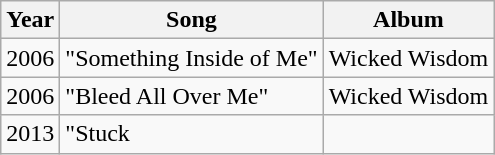<table class="wikitable">
<tr>
<th>Year</th>
<th>Song</th>
<th>Album</th>
</tr>
<tr>
<td>2006</td>
<td>"Something Inside of Me"</td>
<td>Wicked Wisdom</td>
</tr>
<tr>
<td>2006</td>
<td>"Bleed All Over Me"</td>
<td>Wicked Wisdom</td>
</tr>
<tr>
<td>2013</td>
<td>"Stuck</td>
<td></td>
</tr>
</table>
